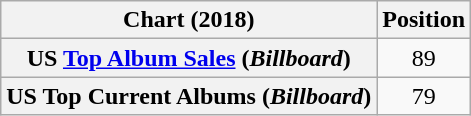<table class="wikitable plainrowheaders" style="text-align:center">
<tr>
<th scope="col">Chart (2018)</th>
<th scope="col">Position</th>
</tr>
<tr>
<th scope="row">US <a href='#'>Top Album Sales</a> (<em>Billboard</em>)</th>
<td>89</td>
</tr>
<tr>
<th scope="row">US Top Current Albums (<em>Billboard</em>)</th>
<td>79</td>
</tr>
</table>
